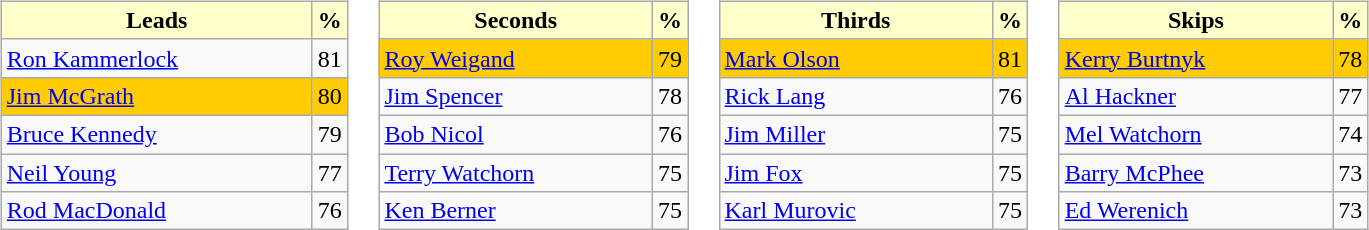<table>
<tr>
<td valign=top><br><table class="wikitable">
<tr>
<th style="background:#ffc; width:200px;">Leads</th>
<th style="background:#ffc;">%</th>
</tr>
<tr>
<td> <a href='#'>Ron Kammerlock</a></td>
<td>81</td>
</tr>
<tr bgcolor=#FFCC00>
<td> <a href='#'>Jim McGrath</a></td>
<td>80</td>
</tr>
<tr>
<td> <a href='#'>Bruce Kennedy</a></td>
<td>79</td>
</tr>
<tr>
<td> <a href='#'>Neil Young</a></td>
<td>77</td>
</tr>
<tr>
<td> <a href='#'>Rod MacDonald</a></td>
<td>76</td>
</tr>
</table>
</td>
<td valign=top><br><table class="wikitable">
<tr>
<th style="background:#ffc; width:175px;">Seconds</th>
<th style="background:#ffc;">%</th>
</tr>
<tr bgcolor=#FFCC00>
<td> <a href='#'>Roy Weigand</a></td>
<td>79</td>
</tr>
<tr>
<td> <a href='#'>Jim Spencer</a></td>
<td>78</td>
</tr>
<tr>
<td> <a href='#'>Bob Nicol</a></td>
<td>76</td>
</tr>
<tr>
<td> <a href='#'>Terry Watchorn</a></td>
<td>75</td>
</tr>
<tr>
<td> <a href='#'>Ken Berner</a></td>
<td>75</td>
</tr>
</table>
</td>
<td valign=top><br><table class="wikitable">
<tr>
<th style="background:#ffc; width:175px;">Thirds</th>
<th style="background:#ffc;">%</th>
</tr>
<tr bgcolor=#FFCC00>
<td> <a href='#'>Mark Olson</a></td>
<td>81</td>
</tr>
<tr>
<td> <a href='#'>Rick Lang</a></td>
<td>76</td>
</tr>
<tr>
<td> <a href='#'>Jim Miller</a></td>
<td>75</td>
</tr>
<tr>
<td> <a href='#'>Jim Fox</a></td>
<td>75</td>
</tr>
<tr>
<td> <a href='#'>Karl Murovic</a></td>
<td>75</td>
</tr>
</table>
</td>
<td valign=top><br><table class="wikitable">
<tr>
<th style="background:#ffc; width:175px;">Skips</th>
<th style="background:#ffc;">%</th>
</tr>
<tr bgcolor=#FFCC00>
<td> <a href='#'>Kerry Burtnyk</a></td>
<td>78</td>
</tr>
<tr>
<td> <a href='#'>Al Hackner</a></td>
<td>77</td>
</tr>
<tr>
<td> <a href='#'>Mel Watchorn</a></td>
<td>74</td>
</tr>
<tr>
<td> <a href='#'>Barry McPhee</a></td>
<td>73</td>
</tr>
<tr>
<td> <a href='#'>Ed Werenich</a></td>
<td>73</td>
</tr>
</table>
</td>
</tr>
</table>
